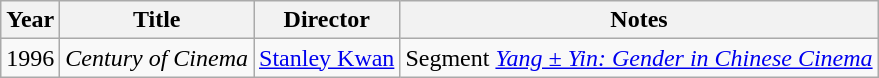<table class="wikitable">
<tr>
<th>Year</th>
<th>Title</th>
<th>Director</th>
<th>Notes</th>
</tr>
<tr>
<td>1996</td>
<td><em>Century of Cinema</em></td>
<td><a href='#'>Stanley Kwan</a></td>
<td>Segment <em><a href='#'>Yang ± Yin: Gender in Chinese Cinema</a></em></td>
</tr>
</table>
